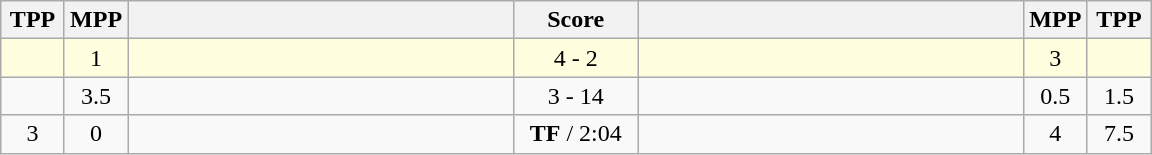<table class="wikitable" style="text-align: center;" |>
<tr>
<th width="35">TPP</th>
<th width="35">MPP</th>
<th width="250"></th>
<th width="75">Score</th>
<th width="250"></th>
<th width="35">MPP</th>
<th width="35">TPP</th>
</tr>
<tr bgcolor=lightyellow>
<td></td>
<td>1</td>
<td style="text-align:left;"><strong></strong></td>
<td>4 - 2</td>
<td style="text-align:left;"></td>
<td>3</td>
<td></td>
</tr>
<tr>
<td></td>
<td>3.5</td>
<td style="text-align:left;"></td>
<td>3 - 14</td>
<td style="text-align:left;"><strong></strong></td>
<td>0.5</td>
<td>1.5</td>
</tr>
<tr>
<td>3</td>
<td>0</td>
<td style="text-align:left;"><strong></strong></td>
<td><strong>TF</strong> / 2:04</td>
<td style="text-align:left;"></td>
<td>4</td>
<td>7.5</td>
</tr>
</table>
